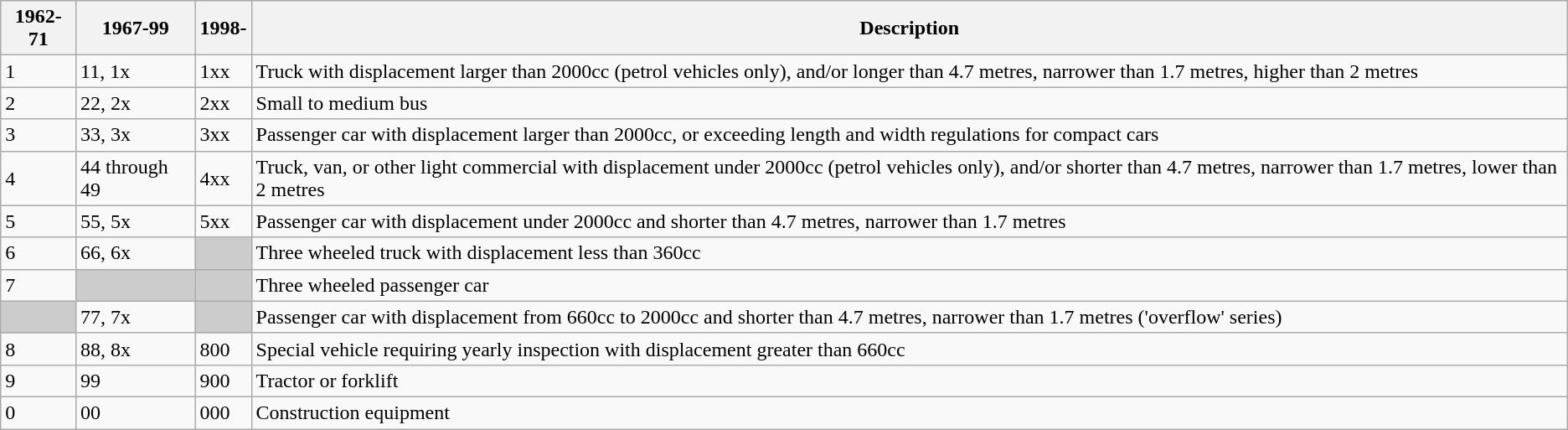<table class="wikitable">
<tr>
<th>1962-71</th>
<th>1967-99</th>
<th>1998-</th>
<th>Description</th>
</tr>
<tr>
<td>1</td>
<td>11, 1x</td>
<td>1xx</td>
<td>Truck with displacement larger than 2000cc (petrol vehicles only), and/or longer than 4.7 metres, narrower than 1.7 metres, higher than 2 metres</td>
</tr>
<tr>
<td>2</td>
<td>22, 2x</td>
<td>2xx</td>
<td>Small to medium bus</td>
</tr>
<tr>
<td>3</td>
<td>33, 3x</td>
<td>3xx</td>
<td>Passenger car with displacement larger than 2000cc, or exceeding length and width regulations for compact cars</td>
</tr>
<tr>
<td>4</td>
<td>44 through 49</td>
<td>4xx</td>
<td>Truck, van, or other light commercial with displacement under 2000cc (petrol vehicles only), and/or shorter than 4.7 metres, narrower than 1.7 metres, lower than 2 metres</td>
</tr>
<tr>
<td>5</td>
<td>55, 5x</td>
<td>5xx</td>
<td>Passenger car with displacement under 2000cc and shorter than 4.7 metres, narrower than 1.7 metres</td>
</tr>
<tr>
<td>6</td>
<td>66, 6x</td>
<td style="background: #CCCCCC"></td>
<td>Three wheeled truck with displacement less than 360cc</td>
</tr>
<tr>
<td>7</td>
<td style="background: #CCCCCC"></td>
<td style="background: #CCCCCC"></td>
<td>Three wheeled passenger car</td>
</tr>
<tr>
<td style="background: #CCCCCC"></td>
<td>77, 7x</td>
<td style="background: #CCCCCC"></td>
<td>Passenger car with displacement from 660cc to 2000cc and shorter than 4.7 metres, narrower than 1.7 metres ('overflow' series)</td>
</tr>
<tr>
<td>8</td>
<td>88, 8x</td>
<td>800</td>
<td>Special vehicle requiring yearly inspection with displacement greater than 660cc</td>
</tr>
<tr>
<td>9</td>
<td>99</td>
<td>900</td>
<td>Tractor or forklift</td>
</tr>
<tr>
<td>0</td>
<td>00</td>
<td>000</td>
<td>Construction equipment</td>
</tr>
</table>
